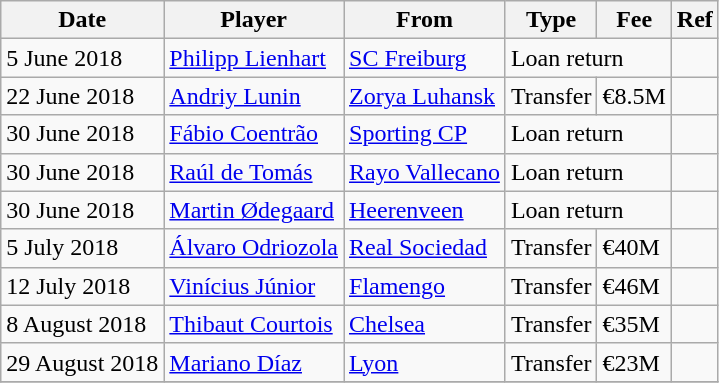<table class="wikitable">
<tr>
<th>Date</th>
<th>Player</th>
<th>From</th>
<th>Type</th>
<th>Fee</th>
<th>Ref</th>
</tr>
<tr>
<td>5 June 2018</td>
<td> <a href='#'>Philipp Lienhart</a></td>
<td> <a href='#'>SC Freiburg</a></td>
<td colspan=2>Loan return</td>
<td></td>
</tr>
<tr>
<td>22 June 2018</td>
<td> <a href='#'>Andriy Lunin</a></td>
<td> <a href='#'>Zorya Luhansk</a></td>
<td>Transfer</td>
<td>€8.5M</td>
<td></td>
</tr>
<tr>
<td>30 June 2018</td>
<td> <a href='#'>Fábio Coentrão</a></td>
<td> <a href='#'>Sporting CP</a></td>
<td colspan=2>Loan return</td>
<td></td>
</tr>
<tr>
<td>30 June 2018</td>
<td> <a href='#'>Raúl de Tomás</a></td>
<td> <a href='#'>Rayo Vallecano</a></td>
<td colspan=2>Loan return</td>
<td></td>
</tr>
<tr>
<td>30 June 2018</td>
<td> <a href='#'>Martin Ødegaard</a></td>
<td> <a href='#'>Heerenveen</a></td>
<td colspan=2>Loan return</td>
<td></td>
</tr>
<tr>
<td>5 July 2018</td>
<td> <a href='#'>Álvaro Odriozola</a></td>
<td> <a href='#'>Real Sociedad</a></td>
<td>Transfer</td>
<td>€40M</td>
<td></td>
</tr>
<tr>
<td>12 July 2018</td>
<td> <a href='#'>Vinícius Júnior</a></td>
<td> <a href='#'>Flamengo</a></td>
<td>Transfer</td>
<td>€46M</td>
<td></td>
</tr>
<tr>
<td>8 August 2018</td>
<td> <a href='#'>Thibaut Courtois</a></td>
<td> <a href='#'>Chelsea</a></td>
<td>Transfer</td>
<td>€35M</td>
<td></td>
</tr>
<tr>
<td>29 August 2018</td>
<td> <a href='#'>Mariano Díaz</a></td>
<td> <a href='#'>Lyon</a></td>
<td>Transfer</td>
<td>€23M</td>
<td></td>
</tr>
<tr>
</tr>
</table>
